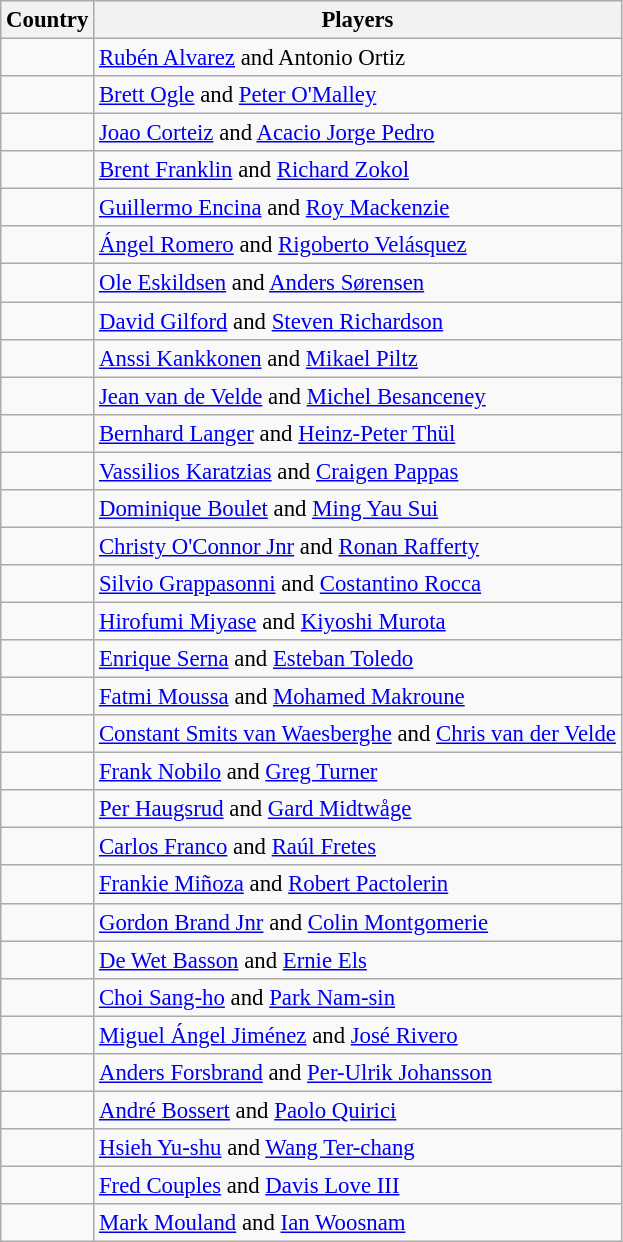<table class="wikitable" style="font-size:95%;">
<tr>
<th>Country</th>
<th>Players</th>
</tr>
<tr>
<td></td>
<td><a href='#'>Rubén Alvarez</a> and Antonio Ortiz</td>
</tr>
<tr>
<td></td>
<td><a href='#'>Brett Ogle</a> and <a href='#'>Peter O'Malley</a></td>
</tr>
<tr>
<td></td>
<td><a href='#'>Joao Corteiz</a> and <a href='#'>Acacio Jorge Pedro</a></td>
</tr>
<tr>
<td></td>
<td><a href='#'>Brent Franklin</a> and <a href='#'>Richard Zokol</a></td>
</tr>
<tr>
<td></td>
<td><a href='#'>Guillermo Encina</a> and <a href='#'>Roy Mackenzie</a></td>
</tr>
<tr>
<td></td>
<td><a href='#'>Ángel Romero</a> and <a href='#'>Rigoberto Velásquez</a></td>
</tr>
<tr>
<td></td>
<td><a href='#'>Ole Eskildsen</a> and <a href='#'>Anders Sørensen</a></td>
</tr>
<tr>
<td></td>
<td><a href='#'>David Gilford</a> and <a href='#'>Steven Richardson</a></td>
</tr>
<tr>
<td></td>
<td><a href='#'>Anssi Kankkonen</a> and <a href='#'>Mikael Piltz</a></td>
</tr>
<tr>
<td></td>
<td><a href='#'>Jean van de Velde</a> and <a href='#'>Michel Besanceney</a></td>
</tr>
<tr>
<td></td>
<td><a href='#'>Bernhard Langer</a> and <a href='#'>Heinz-Peter Thül</a></td>
</tr>
<tr>
<td></td>
<td><a href='#'>Vassilios Karatzias</a> and <a href='#'>Craigen Pappas</a></td>
</tr>
<tr>
<td></td>
<td><a href='#'>Dominique Boulet</a> and <a href='#'>Ming Yau Sui</a></td>
</tr>
<tr>
<td></td>
<td><a href='#'>Christy O'Connor Jnr</a> and <a href='#'>Ronan Rafferty</a></td>
</tr>
<tr>
<td></td>
<td><a href='#'>Silvio Grappasonni</a> and <a href='#'>Costantino Rocca</a></td>
</tr>
<tr>
<td></td>
<td><a href='#'>Hirofumi Miyase</a> and <a href='#'>Kiyoshi Murota</a></td>
</tr>
<tr>
<td></td>
<td><a href='#'>Enrique Serna</a> and <a href='#'>Esteban Toledo</a></td>
</tr>
<tr>
<td></td>
<td><a href='#'>Fatmi Moussa</a> and <a href='#'>Mohamed Makroune</a></td>
</tr>
<tr>
<td></td>
<td><a href='#'>Constant Smits van Waesberghe</a> and <a href='#'>Chris van der Velde</a></td>
</tr>
<tr>
<td></td>
<td><a href='#'>Frank Nobilo</a> and <a href='#'>Greg Turner</a></td>
</tr>
<tr>
<td></td>
<td><a href='#'>Per Haugsrud</a> and <a href='#'>Gard Midtwåge</a></td>
</tr>
<tr>
<td></td>
<td><a href='#'>Carlos Franco</a> and <a href='#'>Raúl Fretes</a></td>
</tr>
<tr>
<td></td>
<td><a href='#'>Frankie Miñoza</a> and <a href='#'>Robert Pactolerin</a></td>
</tr>
<tr>
<td></td>
<td><a href='#'>Gordon Brand Jnr</a> and <a href='#'>Colin Montgomerie</a></td>
</tr>
<tr>
<td></td>
<td><a href='#'>De Wet Basson</a> and <a href='#'>Ernie Els</a></td>
</tr>
<tr>
<td></td>
<td><a href='#'>Choi Sang-ho</a> and <a href='#'>Park Nam-sin</a></td>
</tr>
<tr>
<td></td>
<td><a href='#'>Miguel Ángel Jiménez</a> and <a href='#'>José Rivero</a></td>
</tr>
<tr>
<td></td>
<td><a href='#'>Anders Forsbrand</a> and <a href='#'>Per-Ulrik Johansson</a></td>
</tr>
<tr>
<td></td>
<td><a href='#'>André Bossert</a> and <a href='#'>Paolo Quirici</a></td>
</tr>
<tr>
<td></td>
<td><a href='#'>Hsieh Yu-shu</a> and <a href='#'>Wang Ter-chang</a></td>
</tr>
<tr>
<td></td>
<td><a href='#'>Fred Couples</a> and <a href='#'>Davis Love III</a></td>
</tr>
<tr>
<td></td>
<td><a href='#'>Mark Mouland</a> and <a href='#'>Ian Woosnam</a></td>
</tr>
</table>
